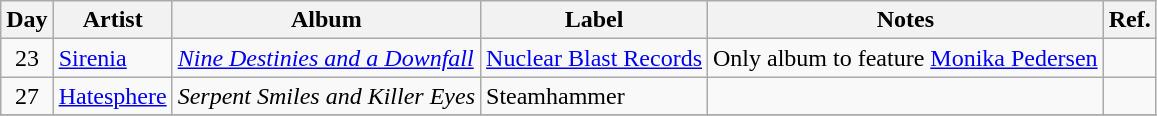<table class="wikitable">
<tr>
<th>Day</th>
<th>Artist</th>
<th>Album</th>
<th>Label</th>
<th>Notes</th>
<th>Ref.</th>
</tr>
<tr>
<td rowspan="1" style="text-align:center;">23</td>
<td><a href='#'>Sirenia</a></td>
<td><em><a href='#'>Nine Destinies and a Downfall</a></em></td>
<td><a href='#'>Nuclear Blast Records</a></td>
<td>Only album to feature <a href='#'>Monika Pedersen</a></td>
<td></td>
</tr>
<tr>
<td rowspan="1" style="text-align:center;">27</td>
<td><a href='#'>Hatesphere</a></td>
<td><em>Serpent Smiles and Killer Eyes</em></td>
<td>Steamhammer</td>
<td></td>
<td></td>
</tr>
<tr>
</tr>
</table>
